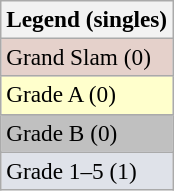<table class=wikitable style=font-size:97%>
<tr>
<th>Legend (singles)</th>
</tr>
<tr bgcolor=e5d1cb>
<td>Grand Slam (0)</td>
</tr>
<tr bgcolor=ffffcc>
<td>Grade A (0)</td>
</tr>
<tr bgcolor=silver>
<td>Grade B (0)</td>
</tr>
<tr bgcolor=dfe2e9>
<td>Grade 1–5 (1)</td>
</tr>
</table>
